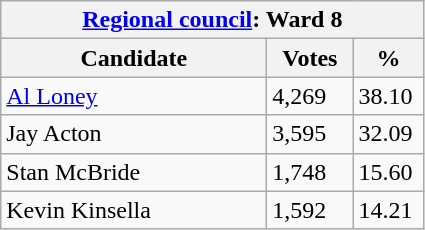<table class="wikitable">
<tr>
<th colspan="3"><a href='#'>Regional council</a>: Ward 8</th>
</tr>
<tr>
<th style="width: 170px">Candidate</th>
<th style="width: 50px">Votes</th>
<th style="width: 40px">%</th>
</tr>
<tr>
<td><a href='#'>Al Loney</a></td>
<td>4,269</td>
<td>38.10</td>
</tr>
<tr>
<td>Jay Acton</td>
<td>3,595</td>
<td>32.09</td>
</tr>
<tr>
<td>Stan McBride</td>
<td>1,748</td>
<td>15.60</td>
</tr>
<tr>
<td>Kevin Kinsella</td>
<td>1,592</td>
<td>14.21</td>
</tr>
</table>
